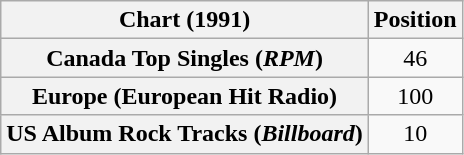<table class="wikitable sortable plainrowheaders" style="text-align:center">
<tr>
<th>Chart (1991)</th>
<th>Position</th>
</tr>
<tr>
<th scope="row">Canada Top Singles (<em>RPM</em>)</th>
<td>46</td>
</tr>
<tr>
<th scope="row">Europe (European Hit Radio)</th>
<td>100</td>
</tr>
<tr>
<th scope="row">US Album Rock Tracks (<em>Billboard</em>)</th>
<td>10</td>
</tr>
</table>
